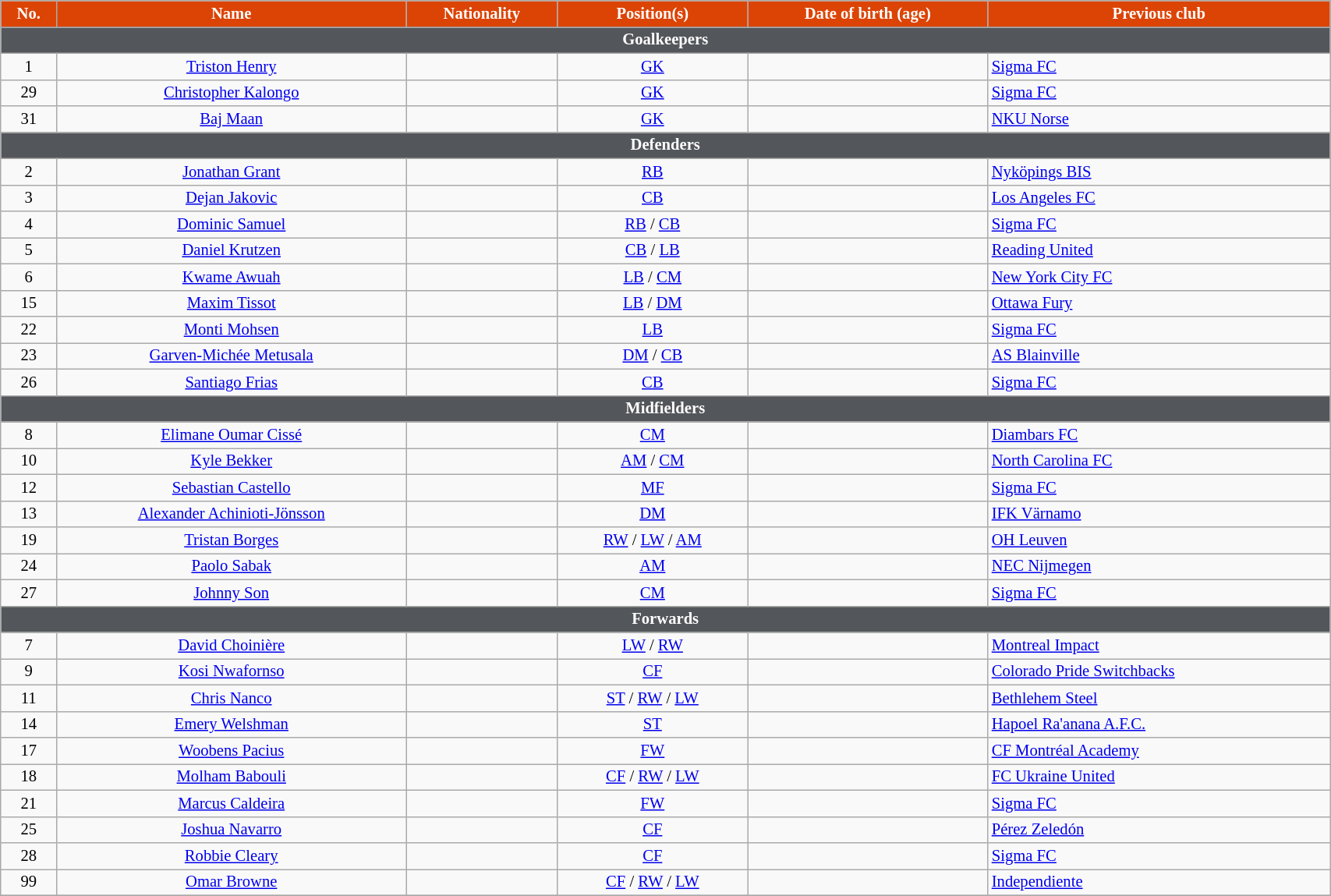<table class="wikitable" style="text-align:center; font-size:86%; width:90%;">
<tr>
<th style="background:#DC4405; color:white; text-align:center;">No.</th>
<th style="background:#DC4405; color:white; text-align:center;">Name</th>
<th style="background:#DC4405; color:white; text-align:center;">Nationality</th>
<th style="background:#DC4405; color:white; text-align:center;">Position(s)</th>
<th style="background:#DC4405; color:white; text-align:center;">Date of birth (age)</th>
<th style="background:#DC4405; color:white; text-align:center;">Previous club</th>
</tr>
<tr>
<th colspan="9" style="background:#53565A; color:white; text-align:center;">Goalkeepers</th>
</tr>
<tr>
<td>1</td>
<td><a href='#'>Triston Henry</a></td>
<td></td>
<td><a href='#'>GK</a></td>
<td></td>
<td align="left"> <a href='#'>Sigma FC</a></td>
</tr>
<tr>
<td>29</td>
<td><a href='#'>Christopher Kalongo</a></td>
<td></td>
<td><a href='#'>GK</a></td>
<td></td>
<td align="left"> <a href='#'>Sigma FC</a></td>
</tr>
<tr>
<td>31</td>
<td><a href='#'>Baj Maan</a></td>
<td></td>
<td><a href='#'>GK</a></td>
<td></td>
<td align="left"> <a href='#'>NKU Norse</a></td>
</tr>
<tr>
<th colspan="9" style="background:#53565A; color:white; text-align:center;">Defenders</th>
</tr>
<tr>
<td>2</td>
<td><a href='#'>Jonathan Grant</a></td>
<td></td>
<td><a href='#'>RB</a></td>
<td></td>
<td align="left"> <a href='#'>Nyköpings BIS</a></td>
</tr>
<tr>
<td>3</td>
<td><a href='#'>Dejan Jakovic</a></td>
<td></td>
<td><a href='#'>CB</a></td>
<td></td>
<td align="left"> <a href='#'>Los Angeles FC</a></td>
</tr>
<tr>
<td>4</td>
<td><a href='#'>Dominic Samuel</a></td>
<td></td>
<td><a href='#'>RB</a> / <a href='#'>CB</a></td>
<td></td>
<td align="left"> <a href='#'>Sigma FC</a></td>
</tr>
<tr>
<td>5</td>
<td><a href='#'>Daniel Krutzen</a></td>
<td></td>
<td><a href='#'>CB</a> / <a href='#'>LB</a></td>
<td></td>
<td align="left"> <a href='#'>Reading United</a></td>
</tr>
<tr>
<td>6</td>
<td><a href='#'>Kwame Awuah</a></td>
<td></td>
<td><a href='#'>LB</a> / <a href='#'>CM</a></td>
<td></td>
<td align="left"> <a href='#'>New York City FC</a></td>
</tr>
<tr>
<td>15</td>
<td><a href='#'>Maxim Tissot</a></td>
<td></td>
<td><a href='#'>LB</a> / <a href='#'>DM</a></td>
<td></td>
<td align="left"> <a href='#'>Ottawa Fury</a></td>
</tr>
<tr>
<td>22</td>
<td><a href='#'>Monti Mohsen</a></td>
<td></td>
<td><a href='#'>LB</a></td>
<td></td>
<td align="left"> <a href='#'>Sigma FC</a></td>
</tr>
<tr>
<td>23</td>
<td><a href='#'>Garven-Michée Metusala</a></td>
<td></td>
<td><a href='#'>DM</a> / <a href='#'>CB</a></td>
<td></td>
<td align="left"> <a href='#'>AS Blainville</a></td>
</tr>
<tr>
<td>26</td>
<td><a href='#'>Santiago Frias</a></td>
<td></td>
<td><a href='#'>CB</a></td>
<td></td>
<td align="left"> <a href='#'>Sigma FC</a></td>
</tr>
<tr>
<th colspan="9" style="background:#53565A; color:white; text-align:center;">Midfielders</th>
</tr>
<tr>
<td>8</td>
<td><a href='#'>Elimane Oumar Cissé</a></td>
<td></td>
<td><a href='#'>CM</a></td>
<td></td>
<td align="left"> <a href='#'>Diambars FC</a></td>
</tr>
<tr>
<td>10</td>
<td><a href='#'>Kyle Bekker</a></td>
<td></td>
<td><a href='#'>AM</a> / <a href='#'>CM</a></td>
<td></td>
<td align="left"> <a href='#'>North Carolina FC</a></td>
</tr>
<tr>
<td>12</td>
<td><a href='#'>Sebastian Castello</a></td>
<td></td>
<td><a href='#'>MF</a></td>
<td></td>
<td align="left"> <a href='#'>Sigma FC</a></td>
</tr>
<tr>
<td>13</td>
<td><a href='#'>Alexander Achinioti-Jönsson</a></td>
<td></td>
<td><a href='#'>DM</a></td>
<td></td>
<td align="left"> <a href='#'>IFK Värnamo</a></td>
</tr>
<tr>
<td>19</td>
<td><a href='#'>Tristan Borges</a></td>
<td></td>
<td><a href='#'>RW</a> / <a href='#'>LW</a> / <a href='#'>AM</a></td>
<td></td>
<td align="left"> <a href='#'>OH Leuven</a></td>
</tr>
<tr>
<td>24</td>
<td><a href='#'>Paolo Sabak</a></td>
<td></td>
<td><a href='#'>AM</a></td>
<td></td>
<td align="left"> <a href='#'>NEC Nijmegen</a></td>
</tr>
<tr>
<td>27</td>
<td><a href='#'>Johnny Son</a></td>
<td></td>
<td><a href='#'>CM</a></td>
<td></td>
<td align="left"> <a href='#'>Sigma FC</a></td>
</tr>
<tr>
<th colspan="9" style="background:#53565A; color:white; text-align:center;">Forwards</th>
</tr>
<tr>
<td>7</td>
<td><a href='#'>David Choinière</a></td>
<td></td>
<td><a href='#'>LW</a> / <a href='#'>RW</a></td>
<td></td>
<td align="left"> <a href='#'>Montreal Impact</a></td>
</tr>
<tr>
<td>9</td>
<td><a href='#'>Kosi Nwafornso</a></td>
<td></td>
<td><a href='#'>CF</a></td>
<td></td>
<td align="left"> <a href='#'>Colorado Pride Switchbacks</a></td>
</tr>
<tr>
<td>11</td>
<td><a href='#'>Chris Nanco</a></td>
<td></td>
<td><a href='#'>ST</a> / <a href='#'>RW</a> / <a href='#'>LW</a></td>
<td></td>
<td align="left"> <a href='#'>Bethlehem Steel</a></td>
</tr>
<tr>
<td>14</td>
<td><a href='#'>Emery Welshman</a></td>
<td></td>
<td><a href='#'>ST</a></td>
<td></td>
<td align="left"> <a href='#'>Hapoel Ra'anana A.F.C.</a></td>
</tr>
<tr>
<td>17</td>
<td><a href='#'>Woobens Pacius</a></td>
<td></td>
<td><a href='#'>FW</a></td>
<td></td>
<td align="left"> <a href='#'>CF Montréal Academy</a></td>
</tr>
<tr>
<td>18</td>
<td><a href='#'>Molham Babouli</a></td>
<td></td>
<td><a href='#'>CF</a> / <a href='#'>RW</a> / <a href='#'>LW</a></td>
<td></td>
<td align="left"> <a href='#'>FC Ukraine United</a></td>
</tr>
<tr>
<td>21</td>
<td><a href='#'>Marcus Caldeira</a></td>
<td></td>
<td><a href='#'>FW</a></td>
<td></td>
<td align="left"> <a href='#'>Sigma FC</a></td>
</tr>
<tr>
<td>25</td>
<td><a href='#'>Joshua Navarro</a></td>
<td></td>
<td><a href='#'>CF</a></td>
<td></td>
<td align="left"> <a href='#'>Pérez Zeledón</a></td>
</tr>
<tr>
<td>28</td>
<td><a href='#'>Robbie Cleary</a></td>
<td></td>
<td><a href='#'>CF</a></td>
<td></td>
<td align="left"> <a href='#'>Sigma FC</a></td>
</tr>
<tr>
<td>99</td>
<td><a href='#'>Omar Browne</a></td>
<td></td>
<td><a href='#'>CF</a> / <a href='#'>RW</a> / <a href='#'>LW</a></td>
<td></td>
<td align="left"> <a href='#'>Independiente</a></td>
</tr>
<tr>
</tr>
</table>
